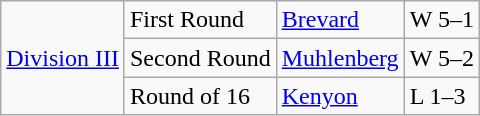<table class="wikitable">
<tr>
<td rowspan="5"><a href='#'>Division III</a></td>
<td>First Round</td>
<td><a href='#'>Brevard</a></td>
<td>W 5–1</td>
</tr>
<tr>
<td>Second Round</td>
<td><a href='#'>Muhlenberg</a></td>
<td>W 5–2</td>
</tr>
<tr>
<td>Round of 16</td>
<td><a href='#'>Kenyon</a></td>
<td>L 1–3</td>
</tr>
</table>
